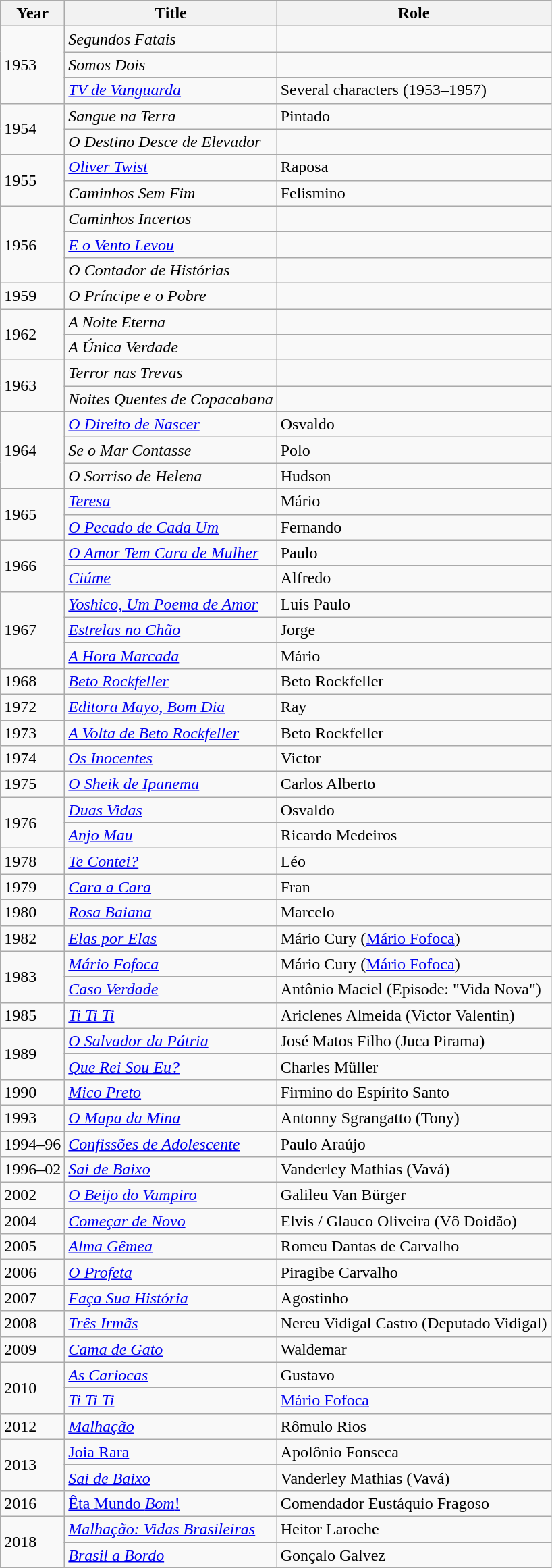<table class="wikitable">
<tr>
<th>Year</th>
<th>Title</th>
<th>Role</th>
</tr>
<tr>
<td rowspan="3">1953</td>
<td><em>Segundos Fatais</em></td>
<td></td>
</tr>
<tr>
<td><em>Somos Dois</em></td>
<td></td>
</tr>
<tr>
<td><em><a href='#'>TV de Vanguarda</a></em></td>
<td>Several characters (1953–1957)</td>
</tr>
<tr>
<td rowspan="2">1954</td>
<td><em>Sangue na Terra</em></td>
<td>Pintado</td>
</tr>
<tr>
<td><em>O Destino Desce de Elevador</em></td>
<td></td>
</tr>
<tr>
<td rowspan="2">1955</td>
<td><em><a href='#'>Oliver Twist</a></em></td>
<td>Raposa</td>
</tr>
<tr>
<td><em>Caminhos Sem Fim</em></td>
<td>Felismino</td>
</tr>
<tr>
<td rowspan="3">1956</td>
<td><em>Caminhos Incertos</em></td>
<td></td>
</tr>
<tr>
<td><em><a href='#'>E o Vento Levou</a></em></td>
<td></td>
</tr>
<tr>
<td><em>O Contador de Histórias</em></td>
<td></td>
</tr>
<tr>
<td>1959</td>
<td><em>O Príncipe e o Pobre</em></td>
<td></td>
</tr>
<tr>
<td rowspan="2">1962</td>
<td><em>A Noite Eterna</em></td>
<td></td>
</tr>
<tr>
<td><em>A Única Verdade</em></td>
<td></td>
</tr>
<tr>
<td rowspan="2">1963</td>
<td><em>Terror nas Trevas</em></td>
<td></td>
</tr>
<tr>
<td><em>Noites Quentes de Copacabana</em></td>
<td></td>
</tr>
<tr>
<td rowspan="3">1964</td>
<td><em><a href='#'>O Direito de Nascer</a></em></td>
<td>Osvaldo</td>
</tr>
<tr>
<td><em>Se o Mar Contasse</em></td>
<td>Polo</td>
</tr>
<tr>
<td><em>O Sorriso de Helena</em></td>
<td>Hudson</td>
</tr>
<tr>
<td rowspan="2">1965</td>
<td><a href='#'><em>Teresa</em></a></td>
<td>Mário</td>
</tr>
<tr>
<td><em><a href='#'>O Pecado de Cada Um</a></em></td>
<td>Fernando</td>
</tr>
<tr>
<td rowspan="2">1966</td>
<td><em><a href='#'>O Amor Tem Cara de Mulher</a></em></td>
<td>Paulo</td>
</tr>
<tr>
<td><em><a href='#'>Ciúme</a></em></td>
<td>Alfredo</td>
</tr>
<tr>
<td rowspan="3">1967</td>
<td><em><a href='#'>Yoshico, Um Poema de Amor</a></em></td>
<td>Luís Paulo</td>
</tr>
<tr>
<td><em><a href='#'>Estrelas no Chão</a></em></td>
<td>Jorge</td>
</tr>
<tr>
<td><em><a href='#'>A Hora Marcada</a></em></td>
<td>Mário</td>
</tr>
<tr>
<td>1968</td>
<td><em><a href='#'>Beto Rockfeller</a></em></td>
<td>Beto Rockfeller</td>
</tr>
<tr>
<td>1972</td>
<td><em><a href='#'>Editora Mayo, Bom Dia</a></em></td>
<td>Ray</td>
</tr>
<tr>
<td>1973</td>
<td><em><a href='#'>A Volta de Beto Rockfeller</a></em></td>
<td>Beto Rockfeller</td>
</tr>
<tr>
<td>1974</td>
<td><em><a href='#'>Os Inocentes</a></em></td>
<td>Victor</td>
</tr>
<tr>
<td>1975</td>
<td><em><a href='#'>O Sheik de Ipanema</a></em></td>
<td>Carlos Alberto</td>
</tr>
<tr>
<td rowspan="2">1976</td>
<td><em><a href='#'>Duas Vidas</a></em></td>
<td>Osvaldo</td>
</tr>
<tr>
<td><em><a href='#'>Anjo Mau</a></em></td>
<td>Ricardo Medeiros</td>
</tr>
<tr>
<td>1978</td>
<td><em><a href='#'>Te Contei?</a></em></td>
<td>Léo</td>
</tr>
<tr>
<td>1979</td>
<td><a href='#'><em>Cara a Cara</em></a></td>
<td>Fran</td>
</tr>
<tr>
<td>1980</td>
<td><em><a href='#'>Rosa Baiana</a></em></td>
<td>Marcelo</td>
</tr>
<tr>
<td>1982</td>
<td><em><a href='#'>Elas por Elas</a></em></td>
<td>Mário Cury (<a href='#'>Mário Fofoca</a>)</td>
</tr>
<tr>
<td rowspan="2">1983</td>
<td><a href='#'><em>Mário Fofoca</em></a></td>
<td>Mário Cury (<a href='#'>Mário Fofoca</a>)</td>
</tr>
<tr>
<td><em><a href='#'>Caso Verdade</a></em></td>
<td>Antônio Maciel (Episode: "Vida Nova")</td>
</tr>
<tr>
<td>1985</td>
<td><em><a href='#'>Ti Ti Ti</a></em></td>
<td>Ariclenes Almeida (Victor Valentin)</td>
</tr>
<tr>
<td rowspan="2">1989</td>
<td><em><a href='#'>O Salvador da Pátria</a></em></td>
<td>José Matos Filho (Juca Pirama)</td>
</tr>
<tr>
<td><em><a href='#'>Que Rei Sou Eu?</a></em></td>
<td>Charles Müller</td>
</tr>
<tr>
<td>1990</td>
<td><em><a href='#'>Mico Preto</a></em></td>
<td>Firmino do Espírito Santo</td>
</tr>
<tr>
<td>1993</td>
<td><em><a href='#'>O Mapa da Mina</a></em></td>
<td>Antonny Sgrangatto (Tony)</td>
</tr>
<tr>
<td>1994–96</td>
<td><em><a href='#'>Confissões de Adolescente</a></em></td>
<td>Paulo Araújo</td>
</tr>
<tr>
<td>1996–02</td>
<td><em><a href='#'>Sai de Baixo</a></em></td>
<td>Vanderley Mathias (Vavá)</td>
</tr>
<tr>
<td>2002</td>
<td><em><a href='#'>O Beijo do Vampiro</a></em></td>
<td>Galileu Van Bürger</td>
</tr>
<tr>
<td>2004</td>
<td><em><a href='#'>Começar de Novo</a></em></td>
<td>Elvis / Glauco Oliveira (Vô Doidão)</td>
</tr>
<tr>
<td>2005</td>
<td><em><a href='#'>Alma Gêmea</a></em></td>
<td>Romeu Dantas de Carvalho</td>
</tr>
<tr>
<td>2006</td>
<td><em><a href='#'>O Profeta</a></em></td>
<td>Piragibe Carvalho</td>
</tr>
<tr>
<td>2007</td>
<td><em><a href='#'>Faça Sua História</a></em></td>
<td>Agostinho</td>
</tr>
<tr>
<td>2008</td>
<td><em><a href='#'>Três Irmãs</a></em></td>
<td>Nereu Vidigal Castro (Deputado Vidigal)</td>
</tr>
<tr>
<td>2009</td>
<td><em><a href='#'>Cama de Gato</a></em></td>
<td>Waldemar</td>
</tr>
<tr>
<td rowspan="2">2010</td>
<td><em><a href='#'>As Cariocas</a></em></td>
<td>Gustavo</td>
</tr>
<tr>
<td><a href='#'><em>Ti Ti Ti</em></a></td>
<td><a href='#'>Mário Fofoca</a></td>
</tr>
<tr>
<td>2012</td>
<td><em><a href='#'>Malhação</a></em></td>
<td>Rômulo Rios</td>
</tr>
<tr>
<td rowspan=2>2013</td>
<td><a href='#'>Joia Rara</a></td>
<td>Apolônio Fonseca</td>
</tr>
<tr>
<td><em><a href='#'>Sai de Baixo</a></em></td>
<td>Vanderley Mathias (Vavá)</td>
</tr>
<tr>
<td>2016</td>
<td><a href='#'>Êta Mundo <em>Bom</em>!</a></td>
<td>Comendador Eustáquio Fragoso</td>
</tr>
<tr>
<td rowspan="2">2018</td>
<td><em><a href='#'>Malhação: Vidas Brasileiras</a></em></td>
<td>Heitor Laroche</td>
</tr>
<tr>
<td><em><a href='#'>Brasil a Bordo</a></em></td>
<td>Gonçalo Galvez</td>
</tr>
</table>
